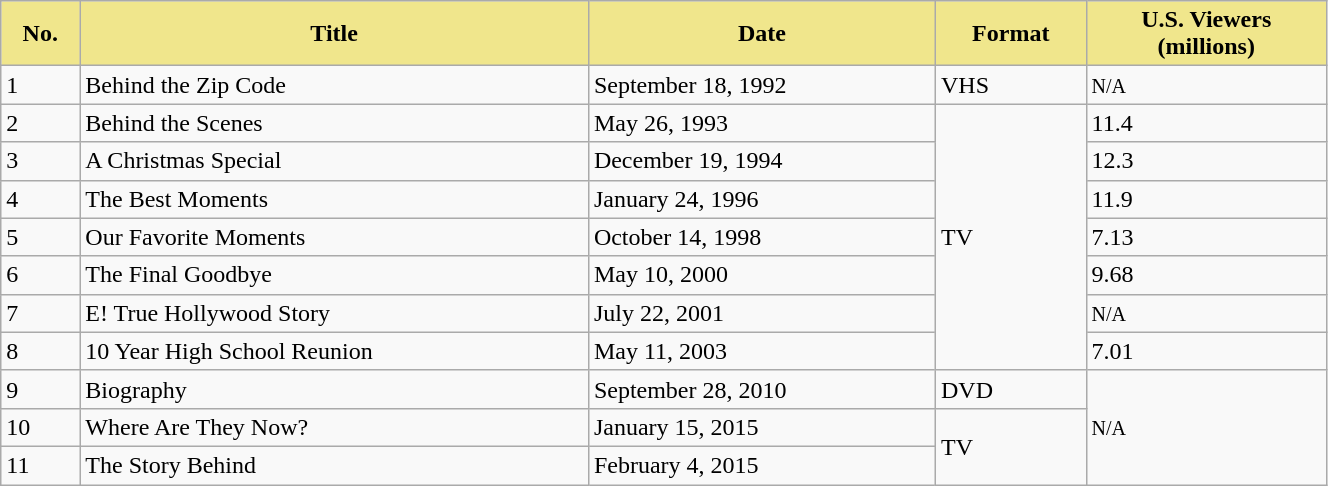<table class="wikitable plainrowheaders" style="width:70%;">
<tr>
<th style="background: #F0E68C;color:#000; text-align:center;">No.</th>
<th style="background: #F0E68C;color:#000; text-align:center;">Title</th>
<th style="background: #F0E68C;color:#000; text-align:center;">Date</th>
<th style="background: #F0E68C;color:#000; text-align:center;">Format</th>
<th style="background: #F0E68C;color:#000; text-align:center;">U.S. Viewers<br>(millions)</th>
</tr>
<tr>
<td>1</td>
<td>Behind the Zip Code</td>
<td>September 18, 1992</td>
<td>VHS</td>
<td><div><small>N/A</small></div></td>
</tr>
<tr>
<td>2</td>
<td>Behind the Scenes</td>
<td>May 26, 1993</td>
<td rowspan=7>TV</td>
<td>11.4</td>
</tr>
<tr>
<td>3</td>
<td>A Christmas Special</td>
<td>December 19, 1994</td>
<td>12.3</td>
</tr>
<tr>
<td>4</td>
<td>The Best Moments</td>
<td>January 24, 1996</td>
<td>11.9</td>
</tr>
<tr>
<td>5</td>
<td>Our Favorite Moments</td>
<td>October 14, 1998</td>
<td>7.13</td>
</tr>
<tr>
<td>6</td>
<td>The Final Goodbye</td>
<td>May 10, 2000</td>
<td>9.68</td>
</tr>
<tr>
<td>7</td>
<td>E! True Hollywood Story</td>
<td>July 22, 2001</td>
<td><div><small>N/A</small></div></td>
</tr>
<tr>
<td>8</td>
<td>10 Year High School Reunion</td>
<td>May 11, 2003</td>
<td>7.01</td>
</tr>
<tr>
<td>9</td>
<td>Biography</td>
<td>September 28, 2010</td>
<td>DVD</td>
<td rowspan=3><div><small>N/A</small></div></td>
</tr>
<tr>
<td>10</td>
<td>Where Are They Now?</td>
<td>January 15, 2015</td>
<td rowspan=2>TV</td>
</tr>
<tr>
<td>11</td>
<td>The Story Behind</td>
<td>February 4, 2015</td>
</tr>
</table>
